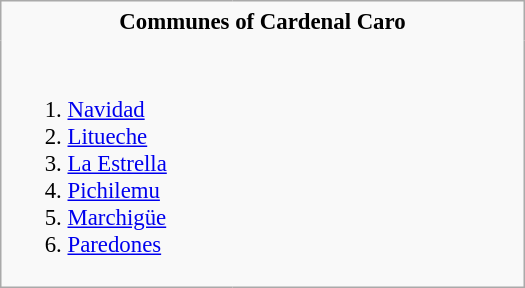<table cellpadding="4" cellspacing="0" style="align:center; margin: 0.5em 1em 0.5em 0; background: #f9f9f9; border: 1px #aaa solid; border-collapse: collapse; font-size: 95%;" width="350">
<tr>
<th colspan=2>Communes of Cardenal Caro</th>
</tr>
<tr>
<td><br><ol><li><a href='#'>Navidad</a></li><li><a href='#'>Litueche</a></li><li><a href='#'>La Estrella</a></li><li><a href='#'>Pichilemu</a></li><li><a href='#'>Marchigüe</a></li><li><a href='#'>Paredones</a></li></ol></td>
<td width="186" align="center"></td>
</tr>
</table>
